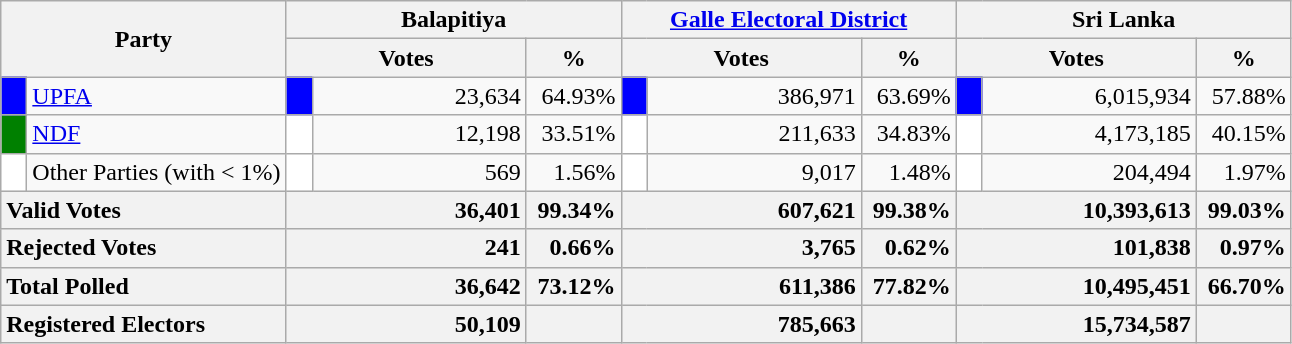<table class="wikitable">
<tr>
<th colspan="2" width="144px"rowspan="2">Party</th>
<th colspan="3" width="216px">Balapitiya</th>
<th colspan="3" width="216px"><a href='#'>Galle Electoral District</a></th>
<th colspan="3" width="216px">Sri Lanka</th>
</tr>
<tr>
<th colspan="2" width="144px">Votes</th>
<th>%</th>
<th colspan="2" width="144px">Votes</th>
<th>%</th>
<th colspan="2" width="144px">Votes</th>
<th>%</th>
</tr>
<tr>
<td style="background-color:blue;" width="10px"></td>
<td style="text-align:left;"><a href='#'>UPFA</a></td>
<td style="background-color:blue;" width="10px"></td>
<td style="text-align:right;">23,634</td>
<td style="text-align:right;">64.93%</td>
<td style="background-color:blue;" width="10px"></td>
<td style="text-align:right;">386,971</td>
<td style="text-align:right;">63.69%</td>
<td style="background-color:blue;" width="10px"></td>
<td style="text-align:right;">6,015,934</td>
<td style="text-align:right;">57.88%</td>
</tr>
<tr>
<td style="background-color:green;" width="10px"></td>
<td style="text-align:left;"><a href='#'>NDF</a></td>
<td style="background-color:white;" width="10px"></td>
<td style="text-align:right;">12,198</td>
<td style="text-align:right;">33.51%</td>
<td style="background-color:white;" width="10px"></td>
<td style="text-align:right;">211,633</td>
<td style="text-align:right;">34.83%</td>
<td style="background-color:white;" width="10px"></td>
<td style="text-align:right;">4,173,185</td>
<td style="text-align:right;">40.15%</td>
</tr>
<tr>
<td style="background-color:white;" width="10px"></td>
<td style="text-align:left;">Other Parties (with < 1%)</td>
<td style="background-color:white;" width="10px"></td>
<td style="text-align:right;">569</td>
<td style="text-align:right;">1.56%</td>
<td style="background-color:white;" width="10px"></td>
<td style="text-align:right;">9,017</td>
<td style="text-align:right;">1.48%</td>
<td style="background-color:white;" width="10px"></td>
<td style="text-align:right;">204,494</td>
<td style="text-align:right;">1.97%</td>
</tr>
<tr>
<th colspan="2" width="144px"style="text-align:left;">Valid Votes</th>
<th style="text-align:right;"colspan="2" width="144px">36,401</th>
<th style="text-align:right;">99.34%</th>
<th style="text-align:right;"colspan="2" width="144px">607,621</th>
<th style="text-align:right;">99.38%</th>
<th style="text-align:right;"colspan="2" width="144px">10,393,613</th>
<th style="text-align:right;">99.03%</th>
</tr>
<tr>
<th colspan="2" width="144px"style="text-align:left;">Rejected Votes</th>
<th style="text-align:right;"colspan="2" width="144px">241</th>
<th style="text-align:right;">0.66%</th>
<th style="text-align:right;"colspan="2" width="144px">3,765</th>
<th style="text-align:right;">0.62%</th>
<th style="text-align:right;"colspan="2" width="144px">101,838</th>
<th style="text-align:right;">0.97%</th>
</tr>
<tr>
<th colspan="2" width="144px"style="text-align:left;">Total Polled</th>
<th style="text-align:right;"colspan="2" width="144px">36,642</th>
<th style="text-align:right;">73.12%</th>
<th style="text-align:right;"colspan="2" width="144px">611,386</th>
<th style="text-align:right;">77.82%</th>
<th style="text-align:right;"colspan="2" width="144px">10,495,451</th>
<th style="text-align:right;">66.70%</th>
</tr>
<tr>
<th colspan="2" width="144px"style="text-align:left;">Registered Electors</th>
<th style="text-align:right;"colspan="2" width="144px">50,109</th>
<th></th>
<th style="text-align:right;"colspan="2" width="144px">785,663</th>
<th></th>
<th style="text-align:right;"colspan="2" width="144px">15,734,587</th>
<th></th>
</tr>
</table>
